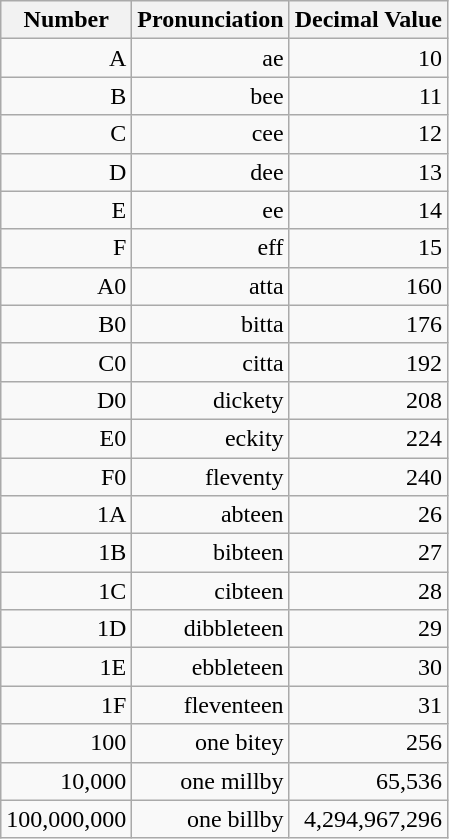<table class="wikitable" style="display: inline-table; margin-right: 50px;; text-align:right;">
<tr style="font-weight:bold; text-align:center;">
<th>Number</th>
<th>Pronunciation</th>
<th>Decimal Value</th>
</tr>
<tr>
<td>A</td>
<td>ae</td>
<td>10</td>
</tr>
<tr>
<td>B</td>
<td>bee</td>
<td>11</td>
</tr>
<tr>
<td>C</td>
<td>cee</td>
<td>12</td>
</tr>
<tr>
<td>D</td>
<td>dee</td>
<td>13</td>
</tr>
<tr>
<td>E</td>
<td>ee</td>
<td>14</td>
</tr>
<tr>
<td>F</td>
<td>eff</td>
<td>15</td>
</tr>
<tr>
<td>A0</td>
<td>atta</td>
<td>160</td>
</tr>
<tr>
<td>B0</td>
<td>bitta</td>
<td>176</td>
</tr>
<tr>
<td>C0</td>
<td>citta</td>
<td>192</td>
</tr>
<tr>
<td>D0</td>
<td>dickety</td>
<td>208</td>
</tr>
<tr>
<td>E0</td>
<td>eckity</td>
<td>224</td>
</tr>
<tr>
<td>F0</td>
<td>fleventy</td>
<td>240</td>
</tr>
<tr>
<td>1A</td>
<td>abteen</td>
<td>26</td>
</tr>
<tr>
<td>1B</td>
<td>bibteen</td>
<td>27</td>
</tr>
<tr>
<td>1C</td>
<td>cibteen</td>
<td>28</td>
</tr>
<tr>
<td>1D</td>
<td>dibbleteen</td>
<td>29</td>
</tr>
<tr>
<td>1E</td>
<td>ebbleteen</td>
<td>30</td>
</tr>
<tr>
<td>1F</td>
<td>fleventeen</td>
<td>31</td>
</tr>
<tr>
<td>100</td>
<td>one bitey</td>
<td>256</td>
</tr>
<tr>
<td>10,000</td>
<td>one millby</td>
<td>65,536</td>
</tr>
<tr>
<td>100,000,000</td>
<td>one billby</td>
<td>4,294,967,296</td>
</tr>
</table>
